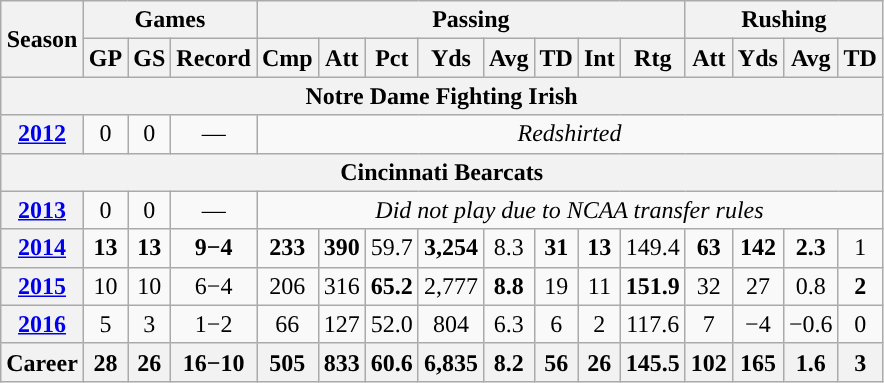<table class="wikitable" style="text-align:center;">
<tr>
<th rowspan="2">Season</th>
<th colspan="3">Games</th>
<th colspan="8">Passing</th>
<th colspan="4">Rushing</th>
</tr>
<tr>
<th>GP</th>
<th>GS</th>
<th>Record</th>
<th>Cmp</th>
<th>Att</th>
<th>Pct</th>
<th>Yds</th>
<th>Avg</th>
<th>TD</th>
<th>Int</th>
<th>Rtg</th>
<th>Att</th>
<th>Yds</th>
<th>Avg</th>
<th>TD</th>
</tr>
<tr>
<th colspan="16">Notre Dame Fighting Irish</th>
</tr>
<tr>
<th><a href='#'>2012</a></th>
<td>0</td>
<td>0</td>
<td>—</td>
<td colspan="12"> <em>Redshirted</em></td>
</tr>
<tr>
<th colspan="16">Cincinnati Bearcats</th>
</tr>
<tr>
<th><a href='#'>2013</a></th>
<td>0</td>
<td>0</td>
<td>—</td>
<td colspan="12"><em>Did not play due to NCAA transfer rules</em></td>
</tr>
<tr>
<th><a href='#'>2014</a></th>
<td><strong>13</strong></td>
<td><strong>13</strong></td>
<td><strong>9−4</strong></td>
<td><strong>233</strong></td>
<td><strong>390</strong></td>
<td>59.7</td>
<td><strong>3,254</strong></td>
<td>8.3</td>
<td><strong>31</strong></td>
<td><strong>13</strong></td>
<td>149.4</td>
<td><strong>63</strong></td>
<td><strong>142</strong></td>
<td><strong>2.3</strong></td>
<td>1</td>
</tr>
<tr>
<th><a href='#'>2015</a></th>
<td>10</td>
<td>10</td>
<td>6−4</td>
<td>206</td>
<td>316</td>
<td><strong>65.2</strong></td>
<td>2,777</td>
<td><strong>8.8</strong></td>
<td>19</td>
<td>11</td>
<td><strong>151.9</strong></td>
<td>32</td>
<td>27</td>
<td>0.8</td>
<td><strong>2</strong></td>
</tr>
<tr>
<th><a href='#'>2016</a></th>
<td>5</td>
<td>3</td>
<td>1−2</td>
<td>66</td>
<td>127</td>
<td>52.0</td>
<td>804</td>
<td>6.3</td>
<td>6</td>
<td>2</td>
<td>117.6</td>
<td>7</td>
<td>−4</td>
<td>−0.6</td>
<td>0</td>
</tr>
<tr>
<th>Career</th>
<th>28</th>
<th>26</th>
<th>16−10</th>
<th>505</th>
<th>833</th>
<th>60.6</th>
<th>6,835</th>
<th>8.2</th>
<th>56</th>
<th>26</th>
<th>145.5</th>
<th>102</th>
<th>165</th>
<th>1.6</th>
<th>3</th>
</tr>
</table>
